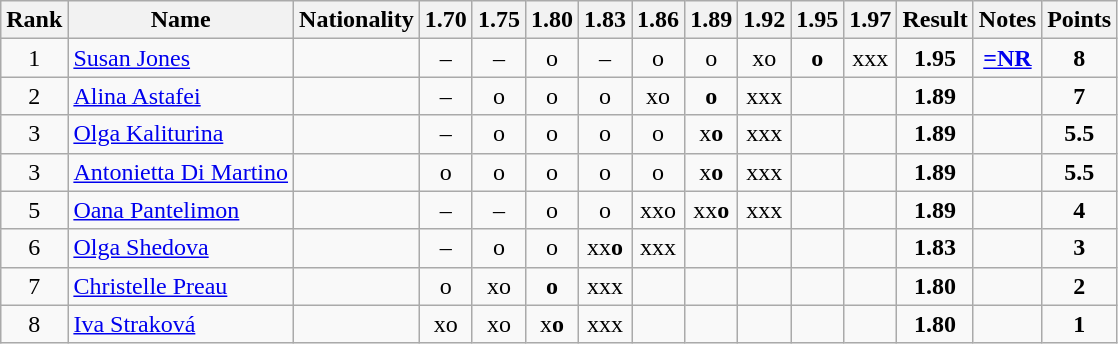<table class="wikitable sortable" style="text-align:center">
<tr>
<th>Rank</th>
<th>Name</th>
<th>Nationality</th>
<th>1.70</th>
<th>1.75</th>
<th>1.80</th>
<th>1.83</th>
<th>1.86</th>
<th>1.89</th>
<th>1.92</th>
<th>1.95</th>
<th>1.97</th>
<th>Result</th>
<th>Notes</th>
<th>Points</th>
</tr>
<tr>
<td>1</td>
<td align=left><a href='#'>Susan Jones</a></td>
<td align=left></td>
<td>–</td>
<td>–</td>
<td>o</td>
<td>–</td>
<td>o</td>
<td>o</td>
<td>xo</td>
<td><strong>o</strong></td>
<td>xxx</td>
<td><strong>1.95</strong></td>
<td><strong><a href='#'>=NR</a></strong></td>
<td><strong>8</strong></td>
</tr>
<tr>
<td>2</td>
<td align=left><a href='#'>Alina Astafei</a></td>
<td align=left></td>
<td>–</td>
<td>o</td>
<td>o</td>
<td>o</td>
<td>xo</td>
<td><strong>o</strong></td>
<td>xxx</td>
<td></td>
<td></td>
<td><strong>1.89</strong></td>
<td></td>
<td><strong>7</strong></td>
</tr>
<tr>
<td>3</td>
<td align=left><a href='#'>Olga Kaliturina</a></td>
<td align=left></td>
<td>–</td>
<td>o</td>
<td>o</td>
<td>o</td>
<td>o</td>
<td>x<strong>o</strong></td>
<td>xxx</td>
<td></td>
<td></td>
<td><strong>1.89</strong></td>
<td></td>
<td><strong>5.5</strong></td>
</tr>
<tr>
<td>3</td>
<td align=left><a href='#'>Antonietta Di Martino</a></td>
<td align=left></td>
<td>o</td>
<td>o</td>
<td>o</td>
<td>o</td>
<td>o</td>
<td>x<strong>o</strong></td>
<td>xxx</td>
<td></td>
<td></td>
<td><strong>1.89</strong></td>
<td></td>
<td><strong>5.5</strong></td>
</tr>
<tr>
<td>5</td>
<td align=left><a href='#'>Oana Pantelimon</a></td>
<td align=left></td>
<td>–</td>
<td>–</td>
<td>o</td>
<td>o</td>
<td>xxo</td>
<td>xx<strong>o</strong></td>
<td>xxx</td>
<td></td>
<td></td>
<td><strong>1.89</strong></td>
<td></td>
<td><strong>4</strong></td>
</tr>
<tr>
<td>6</td>
<td align=left><a href='#'>Olga Shedova</a></td>
<td align=left></td>
<td>–</td>
<td>o</td>
<td>o</td>
<td>xx<strong>o</strong></td>
<td>xxx</td>
<td></td>
<td></td>
<td></td>
<td></td>
<td><strong>1.83</strong></td>
<td></td>
<td><strong>3</strong></td>
</tr>
<tr>
<td>7</td>
<td align=left><a href='#'>Christelle Preau</a></td>
<td align=left></td>
<td>o</td>
<td>xo</td>
<td><strong>o</strong></td>
<td>xxx</td>
<td></td>
<td></td>
<td></td>
<td></td>
<td></td>
<td><strong>1.80</strong></td>
<td></td>
<td><strong>2</strong></td>
</tr>
<tr>
<td>8</td>
<td align=left><a href='#'>Iva Straková</a></td>
<td align=left></td>
<td>xo</td>
<td>xo</td>
<td>x<strong>o</strong></td>
<td>xxx</td>
<td></td>
<td></td>
<td></td>
<td></td>
<td></td>
<td><strong>1.80</strong></td>
<td></td>
<td><strong>1</strong></td>
</tr>
</table>
